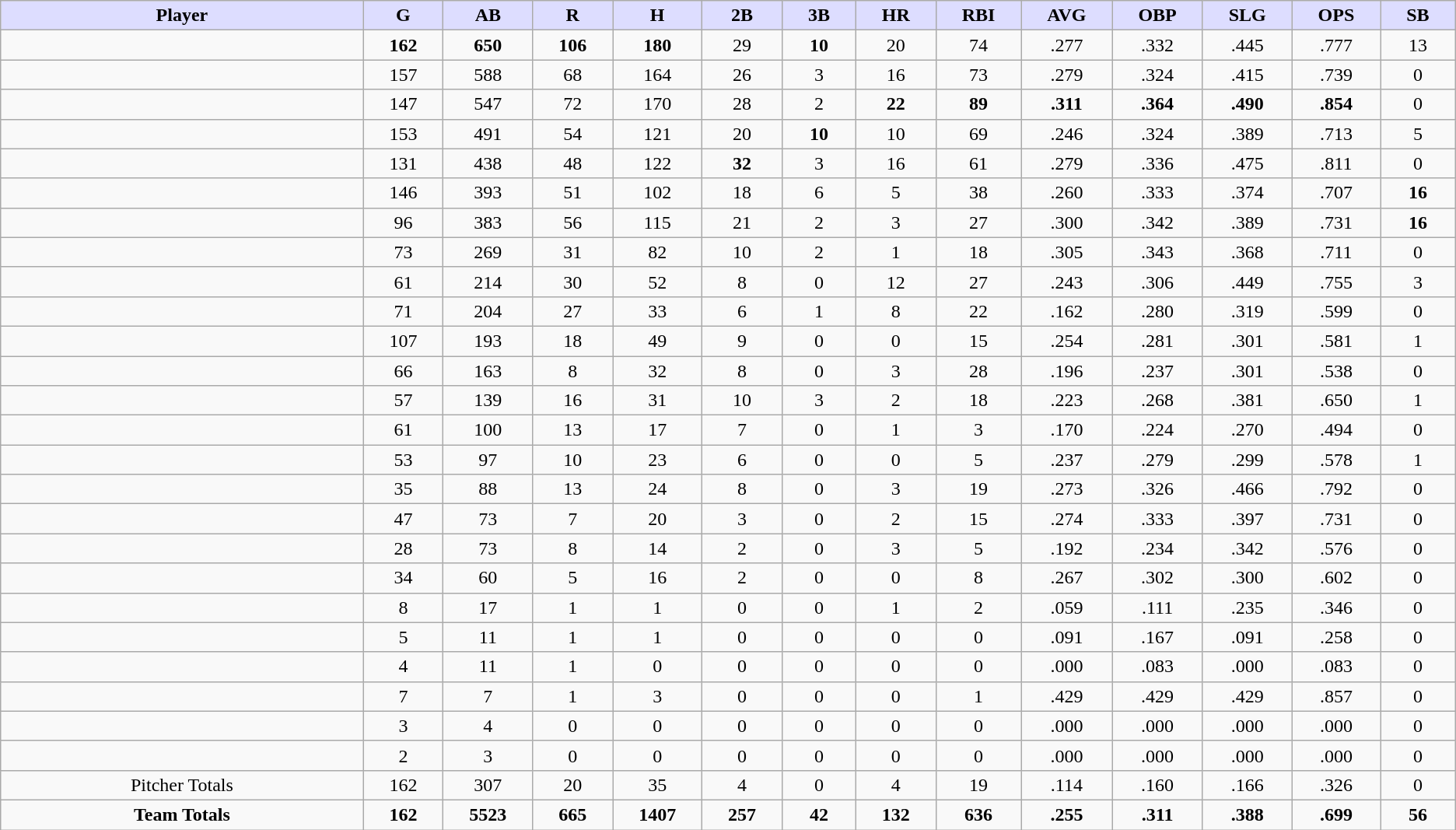<table class="wikitable sortable" style="text-align:center; border:1px;; cellpadding:2; cellspacing:0;">
<tr>
<th style="background:#ddf; width:10%;">Player</th>
<th style="background:#ddf; width:2%;">G</th>
<th style="background:#ddf; width:2%;">AB</th>
<th style="background:#ddf; width:2%;">R</th>
<th style="background:#ddf; width:2%;">H</th>
<th style="background:#ddf; width:2%;">2B</th>
<th style="background:#ddf; width:2%;">3B</th>
<th style="background:#ddf; width:2%;">HR</th>
<th style="background:#ddf; width:2%;">RBI</th>
<th style="background:#ddf; width:2%;">AVG</th>
<th style="background:#ddf; width:2%;">OBP</th>
<th style="background:#ddf; width:2%;">SLG</th>
<th style="background:#ddf; width:2%;">OPS</th>
<th style="background:#ddf; width:2%;">SB</th>
</tr>
<tr>
<td></td>
<td><strong>162</strong></td>
<td><strong>650</strong></td>
<td><strong>106</strong></td>
<td><strong>180</strong></td>
<td>29</td>
<td><strong>10</strong></td>
<td>20</td>
<td>74</td>
<td>.277</td>
<td>.332</td>
<td>.445</td>
<td>.777</td>
<td>13</td>
</tr>
<tr>
<td></td>
<td>157</td>
<td>588</td>
<td>68</td>
<td>164</td>
<td>26</td>
<td>3</td>
<td>16</td>
<td>73</td>
<td>.279</td>
<td>.324</td>
<td>.415</td>
<td>.739</td>
<td>0</td>
</tr>
<tr>
<td></td>
<td>147</td>
<td>547</td>
<td>72</td>
<td>170</td>
<td>28</td>
<td>2</td>
<td><strong>22</strong></td>
<td><strong>89</strong></td>
<td><strong>.311</strong></td>
<td><strong>.364</strong></td>
<td><strong>.490</strong></td>
<td><strong>.854</strong></td>
<td>0</td>
</tr>
<tr>
<td></td>
<td>153</td>
<td>491</td>
<td>54</td>
<td>121</td>
<td>20</td>
<td><strong>10</strong></td>
<td>10</td>
<td>69</td>
<td>.246</td>
<td>.324</td>
<td>.389</td>
<td>.713</td>
<td>5</td>
</tr>
<tr>
<td></td>
<td>131</td>
<td>438</td>
<td>48</td>
<td>122</td>
<td><strong>32</strong></td>
<td>3</td>
<td>16</td>
<td>61</td>
<td>.279</td>
<td>.336</td>
<td>.475</td>
<td>.811</td>
<td>0</td>
</tr>
<tr>
<td></td>
<td>146</td>
<td>393</td>
<td>51</td>
<td>102</td>
<td>18</td>
<td>6</td>
<td>5</td>
<td>38</td>
<td>.260</td>
<td>.333</td>
<td>.374</td>
<td>.707</td>
<td><strong>16</strong></td>
</tr>
<tr>
<td></td>
<td>96</td>
<td>383</td>
<td>56</td>
<td>115</td>
<td>21</td>
<td>2</td>
<td>3</td>
<td>27</td>
<td>.300</td>
<td>.342</td>
<td>.389</td>
<td>.731</td>
<td><strong>16</strong></td>
</tr>
<tr>
<td></td>
<td>73</td>
<td>269</td>
<td>31</td>
<td>82</td>
<td>10</td>
<td>2</td>
<td>1</td>
<td>18</td>
<td>.305</td>
<td>.343</td>
<td>.368</td>
<td>.711</td>
<td>0</td>
</tr>
<tr>
<td></td>
<td>61</td>
<td>214</td>
<td>30</td>
<td>52</td>
<td>8</td>
<td>0</td>
<td>12</td>
<td>27</td>
<td>.243</td>
<td>.306</td>
<td>.449</td>
<td>.755</td>
<td>3</td>
</tr>
<tr>
<td></td>
<td>71</td>
<td>204</td>
<td>27</td>
<td>33</td>
<td>6</td>
<td>1</td>
<td>8</td>
<td>22</td>
<td>.162</td>
<td>.280</td>
<td>.319</td>
<td>.599</td>
<td>0</td>
</tr>
<tr>
<td></td>
<td>107</td>
<td>193</td>
<td>18</td>
<td>49</td>
<td>9</td>
<td>0</td>
<td>0</td>
<td>15</td>
<td>.254</td>
<td>.281</td>
<td>.301</td>
<td>.581</td>
<td>1</td>
</tr>
<tr>
<td></td>
<td>66</td>
<td>163</td>
<td>8</td>
<td>32</td>
<td>8</td>
<td>0</td>
<td>3</td>
<td>28</td>
<td>.196</td>
<td>.237</td>
<td>.301</td>
<td>.538</td>
<td>0</td>
</tr>
<tr>
<td></td>
<td>57</td>
<td>139</td>
<td>16</td>
<td>31</td>
<td>10</td>
<td>3</td>
<td>2</td>
<td>18</td>
<td>.223</td>
<td>.268</td>
<td>.381</td>
<td>.650</td>
<td>1</td>
</tr>
<tr>
<td></td>
<td>61</td>
<td>100</td>
<td>13</td>
<td>17</td>
<td>7</td>
<td>0</td>
<td>1</td>
<td>3</td>
<td>.170</td>
<td>.224</td>
<td>.270</td>
<td>.494</td>
<td>0</td>
</tr>
<tr>
<td></td>
<td>53</td>
<td>97</td>
<td>10</td>
<td>23</td>
<td>6</td>
<td>0</td>
<td>0</td>
<td>5</td>
<td>.237</td>
<td>.279</td>
<td>.299</td>
<td>.578</td>
<td>1</td>
</tr>
<tr>
<td></td>
<td>35</td>
<td>88</td>
<td>13</td>
<td>24</td>
<td>8</td>
<td>0</td>
<td>3</td>
<td>19</td>
<td>.273</td>
<td>.326</td>
<td>.466</td>
<td>.792</td>
<td>0</td>
</tr>
<tr>
<td></td>
<td>47</td>
<td>73</td>
<td>7</td>
<td>20</td>
<td>3</td>
<td>0</td>
<td>2</td>
<td>15</td>
<td>.274</td>
<td>.333</td>
<td>.397</td>
<td>.731</td>
<td>0</td>
</tr>
<tr>
<td></td>
<td>28</td>
<td>73</td>
<td>8</td>
<td>14</td>
<td>2</td>
<td>0</td>
<td>3</td>
<td>5</td>
<td>.192</td>
<td>.234</td>
<td>.342</td>
<td>.576</td>
<td>0</td>
</tr>
<tr>
<td></td>
<td>34</td>
<td>60</td>
<td>5</td>
<td>16</td>
<td>2</td>
<td>0</td>
<td>0</td>
<td>8</td>
<td>.267</td>
<td>.302</td>
<td>.300</td>
<td>.602</td>
<td>0</td>
</tr>
<tr>
<td></td>
<td>8</td>
<td>17</td>
<td>1</td>
<td>1</td>
<td>0</td>
<td>0</td>
<td>1</td>
<td>2</td>
<td>.059</td>
<td>.111</td>
<td>.235</td>
<td>.346</td>
<td>0</td>
</tr>
<tr>
<td></td>
<td>5</td>
<td>11</td>
<td>1</td>
<td>1</td>
<td>0</td>
<td>0</td>
<td>0</td>
<td>0</td>
<td>.091</td>
<td>.167</td>
<td>.091</td>
<td>.258</td>
<td>0</td>
</tr>
<tr>
<td></td>
<td>4</td>
<td>11</td>
<td>1</td>
<td>0</td>
<td>0</td>
<td>0</td>
<td>0</td>
<td>0</td>
<td>.000</td>
<td>.083</td>
<td>.000</td>
<td>.083</td>
<td>0</td>
</tr>
<tr>
<td></td>
<td>7</td>
<td>7</td>
<td>1</td>
<td>3</td>
<td>0</td>
<td>0</td>
<td>0</td>
<td>1</td>
<td>.429</td>
<td>.429</td>
<td>.429</td>
<td>.857</td>
<td>0</td>
</tr>
<tr>
<td></td>
<td>3</td>
<td>4</td>
<td>0</td>
<td>0</td>
<td>0</td>
<td>0</td>
<td>0</td>
<td>0</td>
<td>.000</td>
<td>.000</td>
<td>.000</td>
<td>.000</td>
<td>0</td>
</tr>
<tr>
<td></td>
<td>2</td>
<td>3</td>
<td>0</td>
<td>0</td>
<td>0</td>
<td>0</td>
<td>0</td>
<td>0</td>
<td>.000</td>
<td>.000</td>
<td>.000</td>
<td>.000</td>
<td>0</td>
</tr>
<tr>
<td>Pitcher Totals</td>
<td>162</td>
<td>307</td>
<td>20</td>
<td>35</td>
<td>4</td>
<td>0</td>
<td>4</td>
<td>19</td>
<td>.114</td>
<td>.160</td>
<td>.166</td>
<td>.326</td>
<td>0</td>
</tr>
<tr>
<td><strong>Team Totals</strong></td>
<td><strong>162</strong></td>
<td><strong>5523</strong></td>
<td><strong>665</strong></td>
<td><strong>1407</strong></td>
<td><strong>257</strong></td>
<td><strong>42</strong></td>
<td><strong>132</strong></td>
<td><strong>636</strong></td>
<td><strong>.255</strong></td>
<td><strong>.311</strong></td>
<td><strong>.388</strong></td>
<td><strong>.699</strong></td>
<td><strong>56</strong></td>
</tr>
</table>
